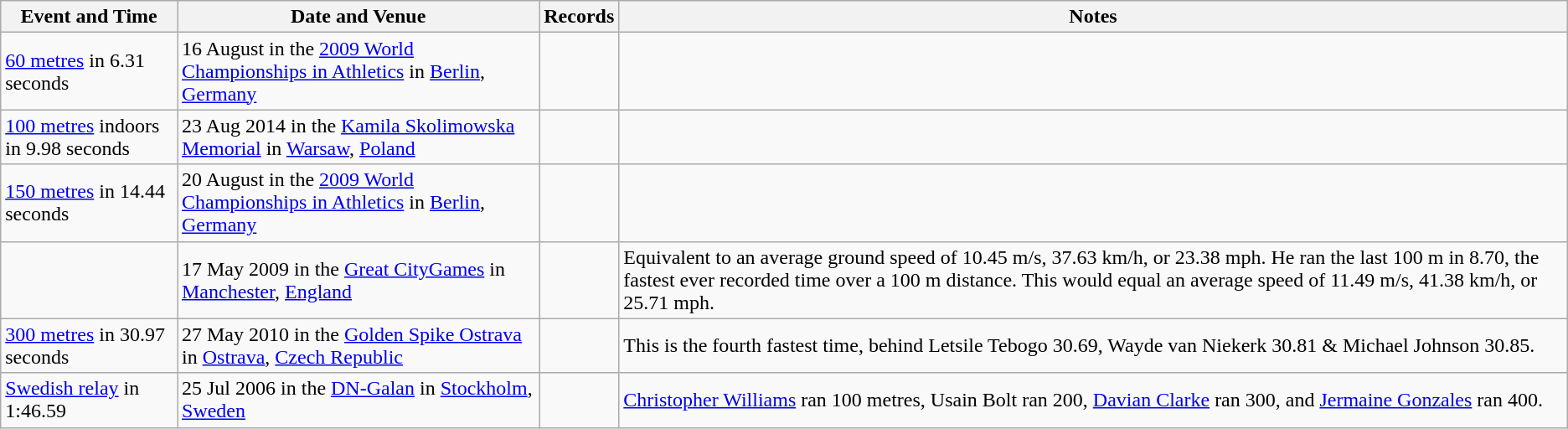<table class="wikitable">
<tr>
<th>Event and Time</th>
<th>Date and Venue</th>
<th>Records</th>
<th>Notes</th>
</tr>
<tr>
<td><a href='#'>60 metres</a> in 6.31 seconds</td>
<td>16 August in the <a href='#'>2009 World Championships in Athletics</a> in <a href='#'>Berlin</a>, <a href='#'>Germany</a></td>
<td></td>
<td></td>
</tr>
<tr>
<td><a href='#'>100 metres</a> indoors in 9.98 seconds</td>
<td>23 Aug 2014 in the <a href='#'>Kamila Skolimowska Memorial</a> in <a href='#'>Warsaw</a>, <a href='#'>Poland</a></td>
<td></td>
<td></td>
</tr>
<tr>
<td><a href='#'>150 metres</a> in 14.44 seconds</td>
<td>20 August in the <a href='#'>2009 World Championships in Athletics</a> in <a href='#'>Berlin</a>, <a href='#'>Germany</a></td>
<td></td>
<td></td>
</tr>
<tr>
<td></td>
<td>17 May 2009 in the <a href='#'>Great CityGames</a> in <a href='#'>Manchester</a>, <a href='#'>England</a></td>
<td></td>
<td>Equivalent to an average ground speed of 10.45 m/s, 37.63 km/h, or 23.38 mph. He ran the last 100 m in 8.70, the fastest ever recorded time over a 100 m distance. This would equal an average speed of 11.49 m/s, 41.38 km/h, or 25.71 mph.</td>
</tr>
<tr>
<td><a href='#'>300 metres</a> in 30.97 seconds</td>
<td>27 May 2010 in the <a href='#'>Golden Spike Ostrava</a> in <a href='#'>Ostrava</a>, <a href='#'>Czech Republic</a></td>
<td></td>
<td>This is the fourth fastest time, behind Letsile Tebogo 30.69, Wayde van Niekerk 30.81 & Michael Johnson 30.85.</td>
</tr>
<tr>
<td><a href='#'>Swedish relay</a> in 1:46.59</td>
<td>25 Jul 2006 in the <a href='#'>DN-Galan</a> in <a href='#'>Stockholm</a>, <a href='#'>Sweden</a></td>
<td></td>
<td><a href='#'>Christopher Williams</a> ran 100 metres, Usain Bolt ran 200, <a href='#'>Davian Clarke</a> ran 300, and <a href='#'>Jermaine Gonzales</a> ran 400.</td>
</tr>
</table>
